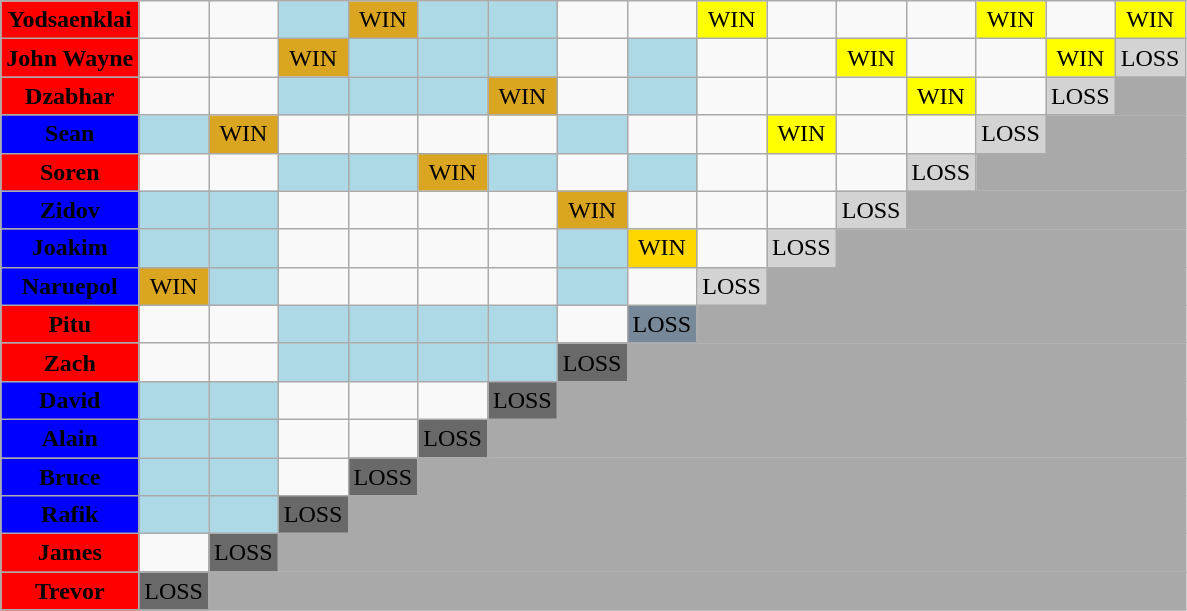<table class="wikitable" style="text-align:center">
<tr>
<th align="left" style="background:red"><span>Yodsaenklai</span></th>
<td></td>
<td></td>
<td style="background:lightblue"></td>
<td style="background:goldenrod">WIN</td>
<td style="background:lightblue"></td>
<td style="background:lightblue"></td>
<td></td>
<td></td>
<td style="background:yellow">WIN</td>
<td></td>
<td></td>
<td></td>
<td style="background:yellow">WIN</td>
<td></td>
<td style="background:yellow">WIN</td>
</tr>
<tr>
<th align="left" style="background:red"><span>John Wayne</span></th>
<td></td>
<td></td>
<td style="background:goldenrod">WIN</td>
<td style="background:lightblue"></td>
<td style="background:lightblue"></td>
<td style="background:lightblue"></td>
<td></td>
<td style="background:lightblue"></td>
<td></td>
<td></td>
<td style="background:yellow">WIN</td>
<td></td>
<td></td>
<td style="background:yellow">WIN</td>
<td style="background:lightgray">LOSS</td>
</tr>
<tr>
<th align="left" style="background:red"><span>Dzabhar</span></th>
<td></td>
<td></td>
<td style="background:lightblue"></td>
<td style="background:lightblue"></td>
<td style="background:lightblue"></td>
<td style="background:goldenrod">WIN</td>
<td></td>
<td style="background:lightblue"></td>
<td></td>
<td></td>
<td></td>
<td style="background:yellow">WIN</td>
<td></td>
<td style="background:lightgray">LOSS</td>
<td style="background:darkgray"></td>
</tr>
<tr>
<th align="left" style="background:blue"><span>Sean</span></th>
<td style="background:lightblue"></td>
<td style="background:goldenrod">WIN</td>
<td></td>
<td></td>
<td></td>
<td></td>
<td style="background:lightblue"></td>
<td></td>
<td></td>
<td style="background:yellow">WIN</td>
<td></td>
<td></td>
<td style="background:lightgray">LOSS</td>
<td colspan=8 style="background:darkgray"></td>
</tr>
<tr>
<th align="left" style="background:red"><span>Soren</span></th>
<td></td>
<td></td>
<td style="background:lightblue"></td>
<td style="background:lightblue"></td>
<td style="background:goldenrod">WIN</td>
<td style="background:lightblue"></td>
<td></td>
<td style="background:lightblue"></td>
<td></td>
<td></td>
<td></td>
<td style="background:lightgray">LOSS</td>
<td colspan=8 style="background:darkgray"></td>
</tr>
<tr>
<th align="left" style="background:blue"><span>Zidov</span></th>
<td style="background:lightblue"></td>
<td style="background:lightblue"></td>
<td></td>
<td></td>
<td></td>
<td></td>
<td style="background:goldenrod">WIN</td>
<td></td>
<td></td>
<td></td>
<td style="background:lightgray">LOSS</td>
<td colspan=8 style="background:darkgray"></td>
</tr>
<tr>
<th align="left" style="background:blue"><span>Joakim</span></th>
<td style="background:lightblue"></td>
<td style="background:lightblue"></td>
<td></td>
<td></td>
<td></td>
<td></td>
<td style="background:lightblue"></td>
<td style="background:gold">WIN</td>
<td></td>
<td style="background:lightgray">LOSS</td>
<td colspan=8 style="background:darkgray"></td>
</tr>
<tr>
<th align="left" style="background:blue"><span>Naruepol</span></th>
<td style="background:goldenrod">WIN</td>
<td style="background:lightblue"></td>
<td></td>
<td></td>
<td></td>
<td></td>
<td style="background:lightblue"></td>
<td></td>
<td style="background:lightgray">LOSS</td>
<td colspan=8 style="background:darkgray"></td>
</tr>
<tr>
<th align="left" style="background:red"><span>Pitu</span></th>
<td></td>
<td></td>
<td style="background:lightblue"></td>
<td style="background:lightblue"></td>
<td style="background:lightblue"></td>
<td style="background:lightblue"></td>
<td></td>
<td style="background:lightslategray">LOSS</td>
<td colspan=8 style="background:darkgray"></td>
</tr>
<tr>
<th align="left" style="background:red"><span>Zach</span></th>
<td></td>
<td></td>
<td style="background:lightblue"></td>
<td style="background:lightblue"></td>
<td style="background:lightblue"></td>
<td style="background:lightblue"></td>
<td style="background:dimgray"><span>LOSS</span></td>
<td colspan=9 style="background:darkgray"></td>
</tr>
<tr>
<th align="left" style="background:blue"><span>David</span></th>
<td style="background:lightblue"></td>
<td style="background:lightblue"></td>
<td></td>
<td></td>
<td></td>
<td style="background:dimgray"><span>LOSS</span></td>
<td colspan=10 style="background:darkgray"></td>
</tr>
<tr>
<th align="left" style="background:blue"><span>Alain</span></th>
<td style="background:lightblue"></td>
<td style="background:lightblue"></td>
<td></td>
<td></td>
<td style="background:dimgray"><span>LOSS</span></td>
<td colspan=11 style="background:darkgray"></td>
</tr>
<tr>
<th align="left" style="background:blue"><span>Bruce</span></th>
<td style="background:lightblue"></td>
<td style="background:lightblue"></td>
<td></td>
<td style="background:dimgray"><span>LOSS</span></td>
<td colspan=12 style="background:darkgray"></td>
</tr>
<tr>
<th align="left" style="background:blue"><span>Rafik</span></th>
<td style="background:lightblue"></td>
<td style="background:lightblue"></td>
<td style="background:dimgray"><span>LOSS</span></td>
<td colspan=13 style="background:darkgray"></td>
</tr>
<tr>
<th align="left" style="background:red"><span>James</span></th>
<td></td>
<td style="background:dimgray"><span>LOSS</span></td>
<td colspan=13 style="background:darkgray"></td>
</tr>
<tr>
<th align="left" style="background:red"><span>Trevor</span></th>
<td style="background:dimgray"><span>LOSS</span></td>
<td colspan=14 style="background:darkgray"></td>
</tr>
</table>
